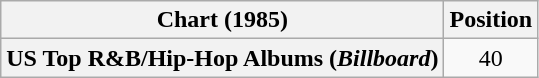<table class="wikitable plainrowheaders" style="text-align:center">
<tr>
<th scope="col">Chart (1985)</th>
<th scope="col">Position</th>
</tr>
<tr>
<th scope="row">US Top R&B/Hip-Hop Albums (<em>Billboard</em>)</th>
<td>40</td>
</tr>
</table>
